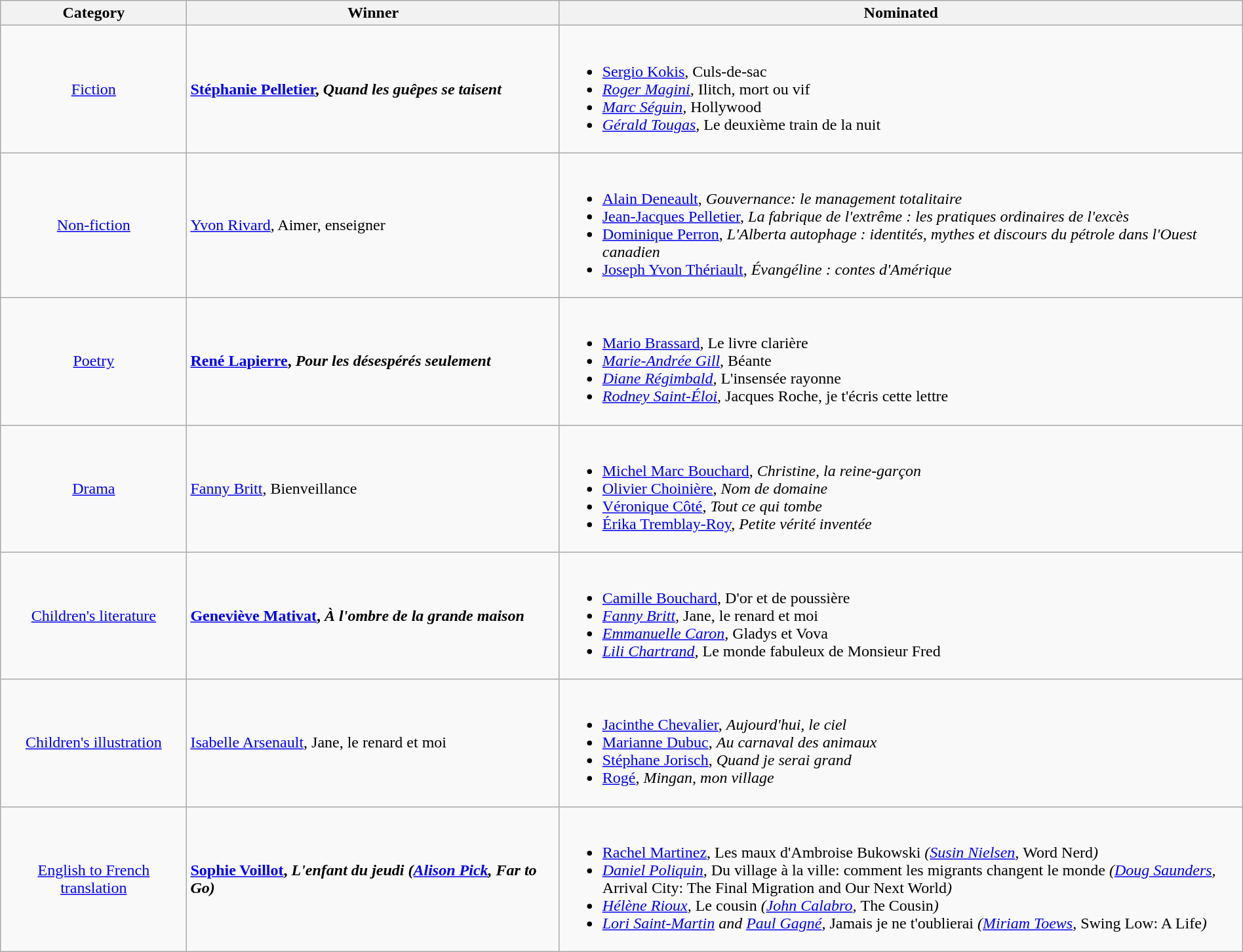<table class="wikitable" width="100%">
<tr>
<th width=15%>Category</th>
<th width=30%>Winner</th>
<th width=55%>Nominated</th>
</tr>
<tr>
<td align="center"><a href='#'>Fiction</a></td>
<td> <strong><a href='#'>Stéphanie Pelletier</a>, <em>Quand les guêpes se taisent<strong><em></td>
<td><br><ul><li><a href='#'>Sergio Kokis</a>, </em>Culs-de-sac<em></li><li><a href='#'>Roger Magini</a>, </em>Ilitch, mort ou vif<em></li><li><a href='#'>Marc Séguin</a>, </em>Hollywood<em></li><li><a href='#'>Gérald Tougas</a>, </em>Le deuxième train de la nuit<em></li></ul></td>
</tr>
<tr>
<td align="center"><a href='#'>Non-fiction</a></td>
<td> </strong><a href='#'>Yvon Rivard</a>, </em>Aimer, enseigner</em></strong></td>
<td><br><ul><li><a href='#'>Alain Deneault</a>, <em>Gouvernance: le management totalitaire</em></li><li><a href='#'>Jean-Jacques Pelletier</a>, <em>La fabrique de l'extrême : les pratiques ordinaires de l'excès</em></li><li><a href='#'>Dominique Perron</a>, <em>L'Alberta autophage : identités, mythes et discours du pétrole dans l'Ouest canadien</em></li><li><a href='#'>Joseph Yvon Thériault</a>, <em>Évangéline : contes d'Amérique</em></li></ul></td>
</tr>
<tr>
<td align="center"><a href='#'>Poetry</a></td>
<td> <strong><a href='#'>René Lapierre</a>, <em>Pour les désespérés seulement<strong><em></td>
<td><br><ul><li><a href='#'>Mario Brassard</a>, </em>Le livre clarière<em></li><li><a href='#'>Marie-Andrée Gill</a>, </em>Béante<em></li><li><a href='#'>Diane Régimbald</a>, </em>L'insensée rayonne<em></li><li><a href='#'>Rodney Saint-Éloi</a>, </em>Jacques Roche, je t'écris cette lettre<em></li></ul></td>
</tr>
<tr>
<td align="center"><a href='#'>Drama</a></td>
<td> </strong><a href='#'>Fanny Britt</a>, </em>Bienveillance</em></strong></td>
<td><br><ul><li><a href='#'>Michel Marc Bouchard</a>, <em>Christine, la reine-garçon</em></li><li><a href='#'>Olivier Choinière</a>, <em>Nom de domaine</em></li><li><a href='#'>Véronique Côté</a>, <em>Tout ce qui tombe</em></li><li><a href='#'>Érika Tremblay-Roy</a>, <em>Petite vérité inventée</em></li></ul></td>
</tr>
<tr>
<td align="center"><a href='#'>Children's literature</a></td>
<td> <strong><a href='#'>Geneviève Mativat</a>, <em>À l'ombre de la grande maison<strong><em></td>
<td><br><ul><li><a href='#'>Camille Bouchard</a>, </em>D'or et de poussière<em></li><li><a href='#'>Fanny Britt</a>, </em>Jane, le renard et moi<em></li><li><a href='#'>Emmanuelle Caron</a>, </em>Gladys et Vova<em></li><li><a href='#'>Lili Chartrand</a>, </em>Le monde fabuleux de Monsieur Fred<em></li></ul></td>
</tr>
<tr>
<td align="center"><a href='#'>Children's illustration</a></td>
<td> </strong><a href='#'>Isabelle Arsenault</a>, </em>Jane, le renard et moi</em></strong></td>
<td><br><ul><li><a href='#'>Jacinthe Chevalier</a>, <em>Aujourd'hui, le ciel</em></li><li><a href='#'>Marianne Dubuc</a>, <em>Au carnaval des animaux</em></li><li><a href='#'>Stéphane Jorisch</a>, <em>Quand je serai grand</em></li><li><a href='#'>Rogé</a>, <em>Mingan, mon village</em></li></ul></td>
</tr>
<tr>
<td align="center"><a href='#'>English to French translation</a></td>
<td> <strong><a href='#'>Sophie Voillot</a>, <em>L'enfant du jeudi<strong><em> (<a href='#'>Alison Pick</a>, </em>Far to Go<em>)</td>
<td><br><ul><li><a href='#'>Rachel Martinez</a>, </em>Les maux d'Ambroise Bukowski<em> (<a href='#'>Susin Nielsen</a>, </em>Word Nerd<em>)</li><li><a href='#'>Daniel Poliquin</a>, </em>Du village à la ville: comment les migrants changent le monde<em> (<a href='#'>Doug Saunders</a>, </em>Arrival City: The Final Migration and Our Next World<em>)</li><li><a href='#'>Hélène Rioux</a>, </em>Le cousin<em> (<a href='#'>John Calabro</a>, </em>The Cousin<em>)</li><li><a href='#'>Lori Saint-Martin</a> and <a href='#'>Paul Gagné</a>, </em>Jamais je ne t'oublierai<em> (<a href='#'>Miriam Toews</a>, </em>Swing Low: A Life<em>)</li></ul></td>
</tr>
</table>
